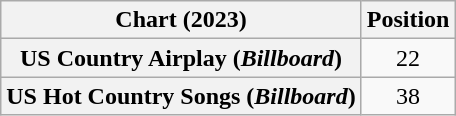<table class="wikitable sortable plainrowheaders" style="text-align:center">
<tr>
<th scope="col">Chart (2023)</th>
<th scope="col">Position</th>
</tr>
<tr>
<th scope="row">US Country Airplay (<em>Billboard</em>)</th>
<td>22</td>
</tr>
<tr>
<th scope="row">US Hot Country Songs (<em>Billboard</em>)</th>
<td>38</td>
</tr>
</table>
